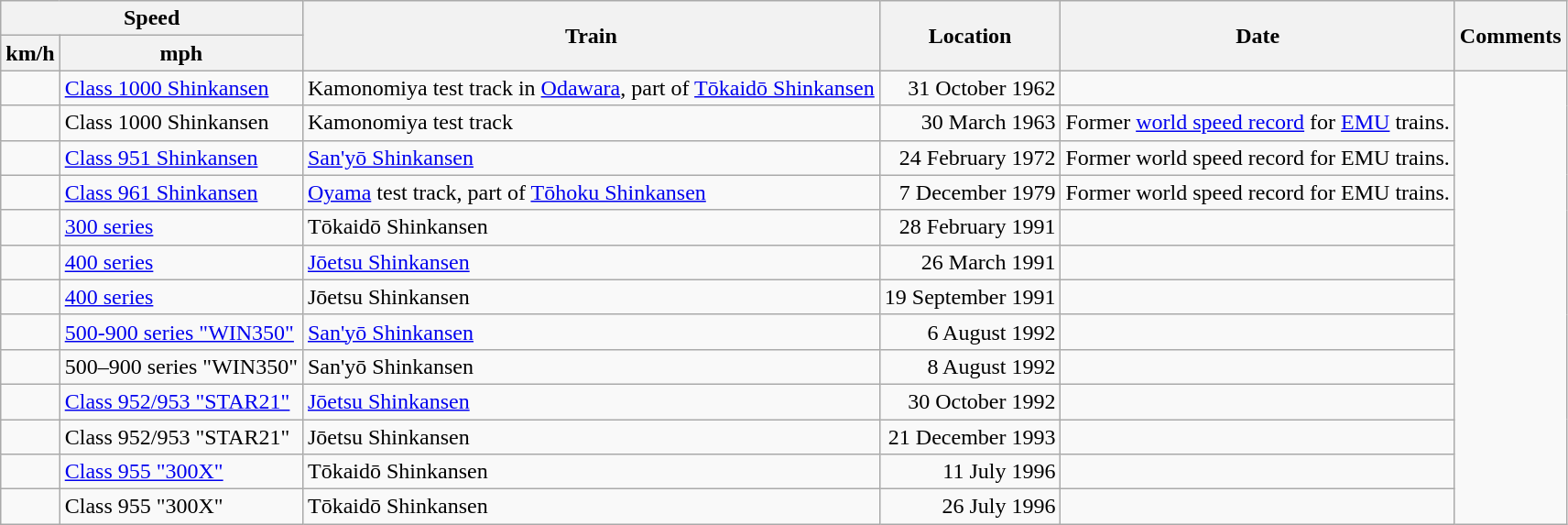<table class="wikitable">
<tr>
<th colspan=2>Speed</th>
<th rowspan=2>Train</th>
<th rowspan=2>Location</th>
<th rowspan=2>Date</th>
<th rowspan=2>Comments</th>
</tr>
<tr>
<th>km/h</th>
<th>mph</th>
</tr>
<tr>
<td></td>
<td><a href='#'>Class 1000 Shinkansen</a></td>
<td>Kamonomiya test track in <a href='#'>Odawara</a>, part of <a href='#'>Tōkaidō Shinkansen</a></td>
<td align=right>31 October 1962</td>
<td></td>
</tr>
<tr>
<td></td>
<td>Class 1000 Shinkansen</td>
<td>Kamonomiya test track</td>
<td align=right>30 March 1963</td>
<td>Former <a href='#'>world speed record</a> for <a href='#'>EMU</a> trains.</td>
</tr>
<tr>
<td></td>
<td><a href='#'>Class 951 Shinkansen</a></td>
<td><a href='#'>San'yō Shinkansen</a></td>
<td align=right>24 February 1972</td>
<td>Former world speed record for EMU trains.</td>
</tr>
<tr>
<td></td>
<td><a href='#'>Class 961 Shinkansen</a></td>
<td><a href='#'>Oyama</a> test track, part of <a href='#'>Tōhoku Shinkansen</a></td>
<td align=right>7 December 1979</td>
<td>Former world speed record for EMU trains.</td>
</tr>
<tr>
<td></td>
<td><a href='#'>300 series</a></td>
<td>Tōkaidō Shinkansen</td>
<td align=right>28 February 1991</td>
<td></td>
</tr>
<tr>
<td></td>
<td><a href='#'>400 series</a></td>
<td><a href='#'>Jōetsu Shinkansen</a></td>
<td align=right>26 March 1991</td>
<td></td>
</tr>
<tr>
<td></td>
<td><a href='#'>400 series</a></td>
<td>Jōetsu Shinkansen</td>
<td align=right>19 September 1991</td>
<td></td>
</tr>
<tr>
<td></td>
<td><a href='#'>500-900 series "WIN350"</a></td>
<td><a href='#'>San'yō Shinkansen</a></td>
<td align=right>6 August 1992</td>
<td></td>
</tr>
<tr>
<td></td>
<td>500–900 series "WIN350"</td>
<td>San'yō Shinkansen</td>
<td align=right>8 August 1992</td>
<td></td>
</tr>
<tr>
<td></td>
<td><a href='#'>Class 952/953 "STAR21"</a></td>
<td><a href='#'>Jōetsu Shinkansen</a></td>
<td align=right>30 October 1992</td>
<td></td>
</tr>
<tr>
<td></td>
<td>Class 952/953 "STAR21"</td>
<td>Jōetsu Shinkansen</td>
<td align=right>21 December 1993</td>
<td></td>
</tr>
<tr>
<td></td>
<td><a href='#'>Class 955 "300X"</a></td>
<td>Tōkaidō Shinkansen</td>
<td align=right>11 July 1996</td>
<td></td>
</tr>
<tr>
<td></td>
<td>Class 955 "300X"</td>
<td>Tōkaidō Shinkansen</td>
<td align=right>26 July 1996</td>
<td></td>
</tr>
</table>
